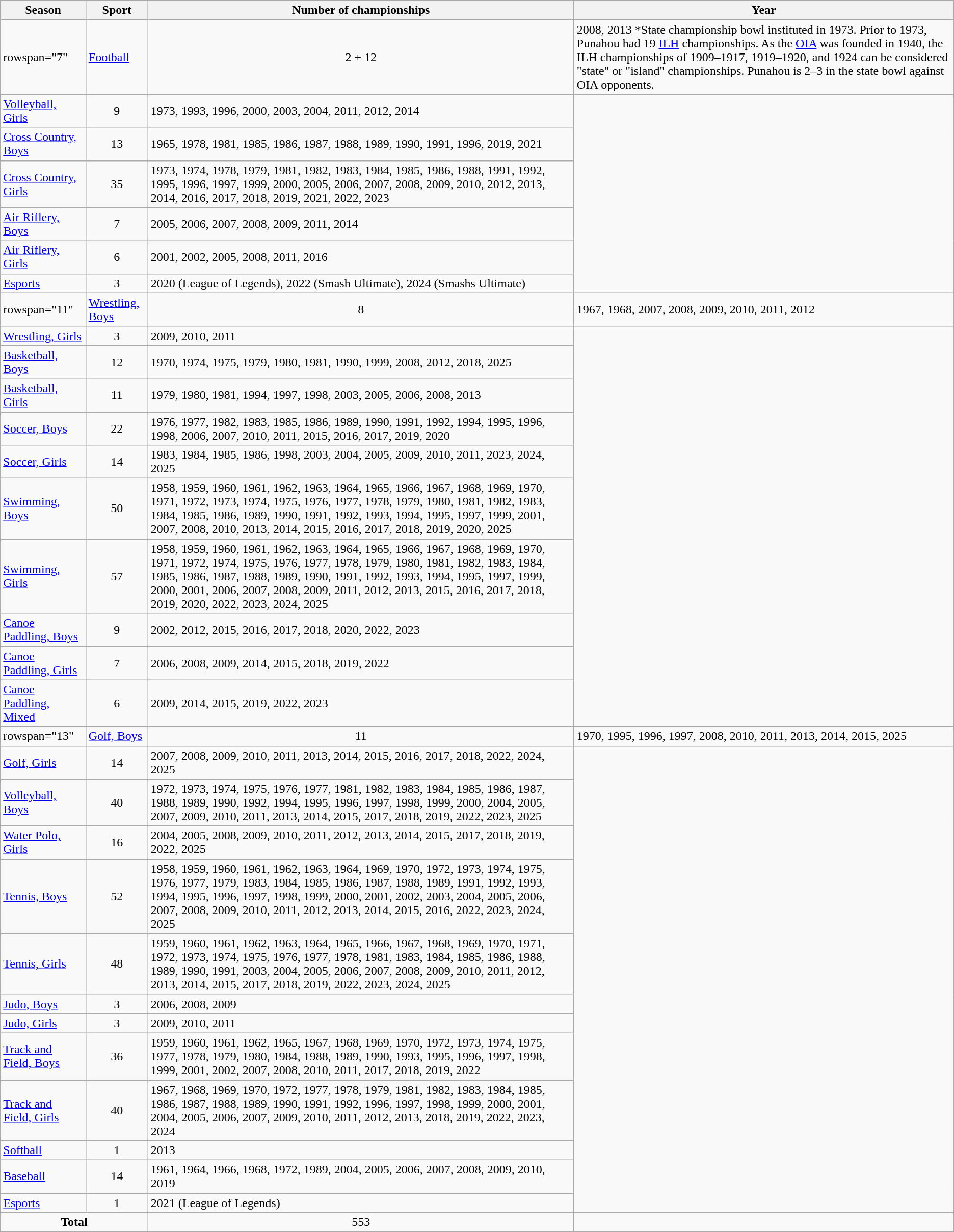<table class="wikitable">
<tr>
<th>Season</th>
<th>Sport</th>
<th>Number of championships</th>
<th>Year</th>
</tr>
<tr>
<td>rowspan="7" </td>
<td><a href='#'>Football</a></td>
<td style="text-align:center;">2 + 12</td>
<td>2008, 2013 *State championship bowl instituted in 1973.  Prior to 1973, Punahou had 19 <a href='#'>ILH</a> championships.  As the <a href='#'>OIA</a> was founded in 1940, the ILH championships of 1909–1917, 1919–1920, and 1924 can be considered "state" or "island" championships.  Punahou is 2–3 in the state bowl against OIA opponents.</td>
</tr>
<tr>
<td><a href='#'>Volleyball, Girls</a></td>
<td style="text-align:center;">9</td>
<td>1973, 1993, 1996, 2000, 2003, 2004, 2011, 2012, 2014</td>
</tr>
<tr>
<td><a href='#'>Cross Country, Boys</a></td>
<td style="text-align:center;">13</td>
<td>1965, 1978, 1981, 1985, 1986, 1987, 1988, 1989, 1990, 1991, 1996, 2019, 2021</td>
</tr>
<tr>
<td><a href='#'>Cross Country, Girls</a></td>
<td style="text-align:center;">35</td>
<td>1973, 1974, 1978, 1979, 1981, 1982, 1983, 1984, 1985, 1986, 1988, 1991, 1992, 1995, 1996, 1997, 1999, 2000, 2005, 2006, 2007, 2008, 2009, 2010, 2012, 2013, 2014, 2016, 2017, 2018, 2019, 2021, 2022, 2023</td>
</tr>
<tr>
<td><a href='#'>Air Riflery, Boys</a></td>
<td style="text-align:center;">7</td>
<td>2005, 2006, 2007, 2008, 2009, 2011, 2014</td>
</tr>
<tr>
<td><a href='#'>Air Riflery, Girls</a></td>
<td style="text-align:center;">6</td>
<td>2001, 2002, 2005, 2008, 2011, 2016</td>
</tr>
<tr>
<td><a href='#'>Esports</a></td>
<td style="text-align:center;">3</td>
<td>2020 (League of Legends), 2022 (Smash Ultimate), 2024 (Smashs Ultimate)</td>
</tr>
<tr>
<td>rowspan="11"</td>
<td><a href='#'>Wrestling, Boys</a></td>
<td style="text-align:center;">8</td>
<td>1967, 1968, 2007, 2008, 2009, 2010, 2011, 2012</td>
</tr>
<tr>
<td><a href='#'>Wrestling, Girls</a></td>
<td style="text-align:center;">3</td>
<td>2009, 2010, 2011</td>
</tr>
<tr>
<td><a href='#'>Basketball, Boys</a></td>
<td style="text-align:center;">12</td>
<td>1970, 1974, 1975, 1979, 1980, 1981, 1990, 1999, 2008, 2012, 2018, 2025</td>
</tr>
<tr>
<td><a href='#'>Basketball, Girls</a></td>
<td style="text-align:center;">11</td>
<td>1979, 1980, 1981, 1994, 1997, 1998, 2003, 2005, 2006, 2008, 2013</td>
</tr>
<tr>
<td><a href='#'>Soccer, Boys</a></td>
<td style="text-align:center;">22</td>
<td>1976, 1977, 1982, 1983, 1985, 1986, 1989, 1990, 1991, 1992, 1994, 1995, 1996, 1998, 2006, 2007, 2010, 2011, 2015, 2016, 2017, 2019, 2020</td>
</tr>
<tr>
<td><a href='#'>Soccer, Girls</a></td>
<td style="text-align:center;">14</td>
<td>1983, 1984, 1985, 1986, 1998, 2003, 2004, 2005, 2009, 2010, 2011, 2023, 2024, 2025</td>
</tr>
<tr>
<td><a href='#'>Swimming, Boys</a></td>
<td style="text-align:center;">50</td>
<td>1958, 1959, 1960, 1961, 1962, 1963, 1964, 1965, 1966, 1967, 1968, 1969, 1970, 1971, 1972, 1973, 1974, 1975, 1976, 1977, 1978, 1979, 1980, 1981, 1982, 1983, 1984, 1985, 1986, 1989, 1990, 1991, 1992, 1993, 1994, 1995, 1997, 1999, 2001, 2007, 2008, 2010, 2013, 2014, 2015, 2016, 2017, 2018, 2019, 2020, 2025</td>
</tr>
<tr>
<td><a href='#'>Swimming, Girls</a></td>
<td style="text-align:center;">57</td>
<td>1958, 1959, 1960, 1961, 1962, 1963, 1964, 1965, 1966, 1967, 1968, 1969, 1970, 1971, 1972, 1974, 1975, 1976, 1977, 1978, 1979, 1980, 1981, 1982, 1983, 1984, 1985, 1986, 1987, 1988, 1989, 1990, 1991, 1992, 1993, 1994, 1995, 1997, 1999, 2000, 2001, 2006, 2007, 2008, 2009, 2011, 2012, 2013, 2015, 2016, 2017, 2018, 2019, 2020, 2022, 2023, 2024, 2025</td>
</tr>
<tr>
<td><a href='#'>Canoe Paddling, Boys</a></td>
<td style="text-align:center;">9</td>
<td>2002, 2012, 2015, 2016, 2017, 2018, 2020, 2022, 2023</td>
</tr>
<tr>
<td><a href='#'>Canoe Paddling, Girls</a></td>
<td style="text-align:center;">7</td>
<td>2006, 2008, 2009, 2014, 2015, 2018, 2019, 2022</td>
</tr>
<tr>
<td><a href='#'>Canoe Paddling, Mixed</a></td>
<td style="text-align:center;">6</td>
<td>2009, 2014, 2015, 2019, 2022, 2023</td>
</tr>
<tr>
<td>rowspan="13"</td>
<td><a href='#'>Golf, Boys</a></td>
<td style="text-align:center;">11</td>
<td>1970, 1995, 1996, 1997, 2008, 2010, 2011, 2013, 2014, 2015, 2025</td>
</tr>
<tr>
<td><a href='#'>Golf, Girls</a></td>
<td style="text-align:center;">14</td>
<td>2007, 2008, 2009, 2010, 2011, 2013, 2014, 2015, 2016, 2017, 2018, 2022, 2024, 2025</td>
</tr>
<tr>
<td><a href='#'>Volleyball, Boys</a></td>
<td style="text-align:center;">40</td>
<td>1972, 1973, 1974, 1975, 1976, 1977, 1981, 1982, 1983, 1984, 1985, 1986, 1987, 1988, 1989, 1990, 1992, 1994, 1995, 1996, 1997, 1998, 1999, 2000, 2004, 2005, 2007, 2009, 2010, 2011, 2013, 2014, 2015, 2017, 2018, 2019, 2022, 2023, 2025</td>
</tr>
<tr>
<td><a href='#'>Water Polo, Girls</a></td>
<td style="text-align:center;">16</td>
<td>2004, 2005, 2008, 2009, 2010, 2011, 2012, 2013, 2014, 2015, 2017, 2018, 2019, 2022, 2025</td>
</tr>
<tr>
<td><a href='#'>Tennis, Boys</a></td>
<td style="text-align:center;">52</td>
<td>1958, 1959, 1960, 1961, 1962, 1963, 1964, 1969, 1970, 1972, 1973, 1974, 1975, 1976, 1977, 1979, 1983, 1984, 1985, 1986, 1987, 1988, 1989, 1991, 1992, 1993, 1994, 1995, 1996, 1997, 1998, 1999, 2000, 2001, 2002, 2003, 2004, 2005, 2006, 2007, 2008, 2009, 2010, 2011, 2012, 2013, 2014, 2015, 2016, 2022, 2023, 2024, 2025</td>
</tr>
<tr>
<td><a href='#'>Tennis, Girls</a></td>
<td style="text-align:center;">48</td>
<td>1959, 1960, 1961, 1962, 1963, 1964, 1965, 1966, 1967, 1968, 1969, 1970, 1971, 1972, 1973, 1974, 1975, 1976, 1977, 1978, 1981, 1983, 1984, 1985, 1986, 1988, 1989, 1990, 1991, 2003, 2004, 2005, 2006, 2007, 2008, 2009, 2010, 2011, 2012, 2013, 2014, 2015, 2017, 2018, 2019, 2022, 2023, 2024, 2025</td>
</tr>
<tr>
<td><a href='#'>Judo, Boys</a></td>
<td style="text-align:center;">3</td>
<td>2006, 2008, 2009</td>
</tr>
<tr>
<td><a href='#'>Judo, Girls</a></td>
<td style="text-align:center;">3</td>
<td>2009, 2010, 2011</td>
</tr>
<tr>
<td><a href='#'>Track and Field, Boys</a></td>
<td style="text-align:center;">36</td>
<td>1959, 1960, 1961, 1962, 1965, 1967, 1968, 1969, 1970, 1972, 1973, 1974, 1975, 1977, 1978, 1979, 1980, 1984, 1988, 1989, 1990, 1993, 1995, 1996, 1997, 1998, 1999, 2001, 2002, 2007, 2008, 2010, 2011, 2017, 2018, 2019, 2022</td>
</tr>
<tr>
<td><a href='#'>Track and Field, Girls</a></td>
<td style="text-align:center;">40</td>
<td>1967, 1968, 1969, 1970, 1972, 1977, 1978, 1979, 1981, 1982, 1983, 1984, 1985, 1986, 1987, 1988, 1989, 1990, 1991, 1992, 1996, 1997, 1998, 1999, 2000, 2001, 2004, 2005, 2006, 2007, 2009, 2010, 2011, 2012, 2013, 2018, 2019, 2022, 2023, 2024</td>
</tr>
<tr>
<td><a href='#'>Softball</a></td>
<td style="text-align:center;">1</td>
<td>2013</td>
</tr>
<tr>
<td><a href='#'>Baseball</a></td>
<td style="text-align:center;">14</td>
<td>1961, 1964, 1966, 1968, 1972, 1989, 2004, 2005, 2006, 2007, 2008, 2009, 2010, 2019</td>
</tr>
<tr>
<td><a href='#'>Esports</a></td>
<td style="text-align:center;">1</td>
<td>2021 (League of Legends)</td>
</tr>
<tr>
<td style="text-align:center;" colspan="2"><strong>Total</strong></td>
<td style="text-align:center;">553</td>
<td></td>
</tr>
</table>
